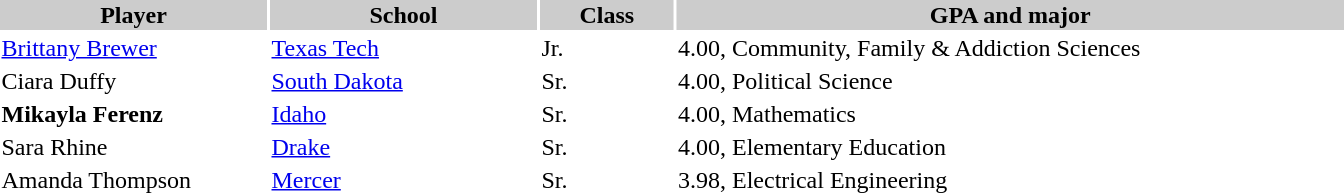<table style="width:900px" "border:'1' 'solid' 'gray' ">
<tr>
<th style="background:#ccc; width:20%;">Player</th>
<th style="background:#ccc; width:20%;">School</th>
<th style="background:#ccc; width:10%;">Class</th>
<th style="background:#ccc; width:50%;">GPA and major</th>
</tr>
<tr>
<td><a href='#'>Brittany Brewer</a></td>
<td><a href='#'>Texas Tech</a></td>
<td>Jr.</td>
<td>4.00, Community, Family & Addiction Sciences</td>
</tr>
<tr>
<td>Ciara Duffy</td>
<td><a href='#'>South Dakota</a></td>
<td>Sr.</td>
<td>4.00, Political Science</td>
</tr>
<tr>
<td><strong>Mikayla Ferenz</strong></td>
<td><a href='#'>Idaho</a></td>
<td>Sr.</td>
<td>4.00, Mathematics</td>
</tr>
<tr>
<td>Sara Rhine</td>
<td><a href='#'>Drake</a></td>
<td>Sr.</td>
<td>4.00, Elementary Education</td>
</tr>
<tr>
<td>Amanda Thompson</td>
<td><a href='#'>Mercer</a></td>
<td>Sr.</td>
<td>3.98, Electrical Engineering</td>
</tr>
</table>
